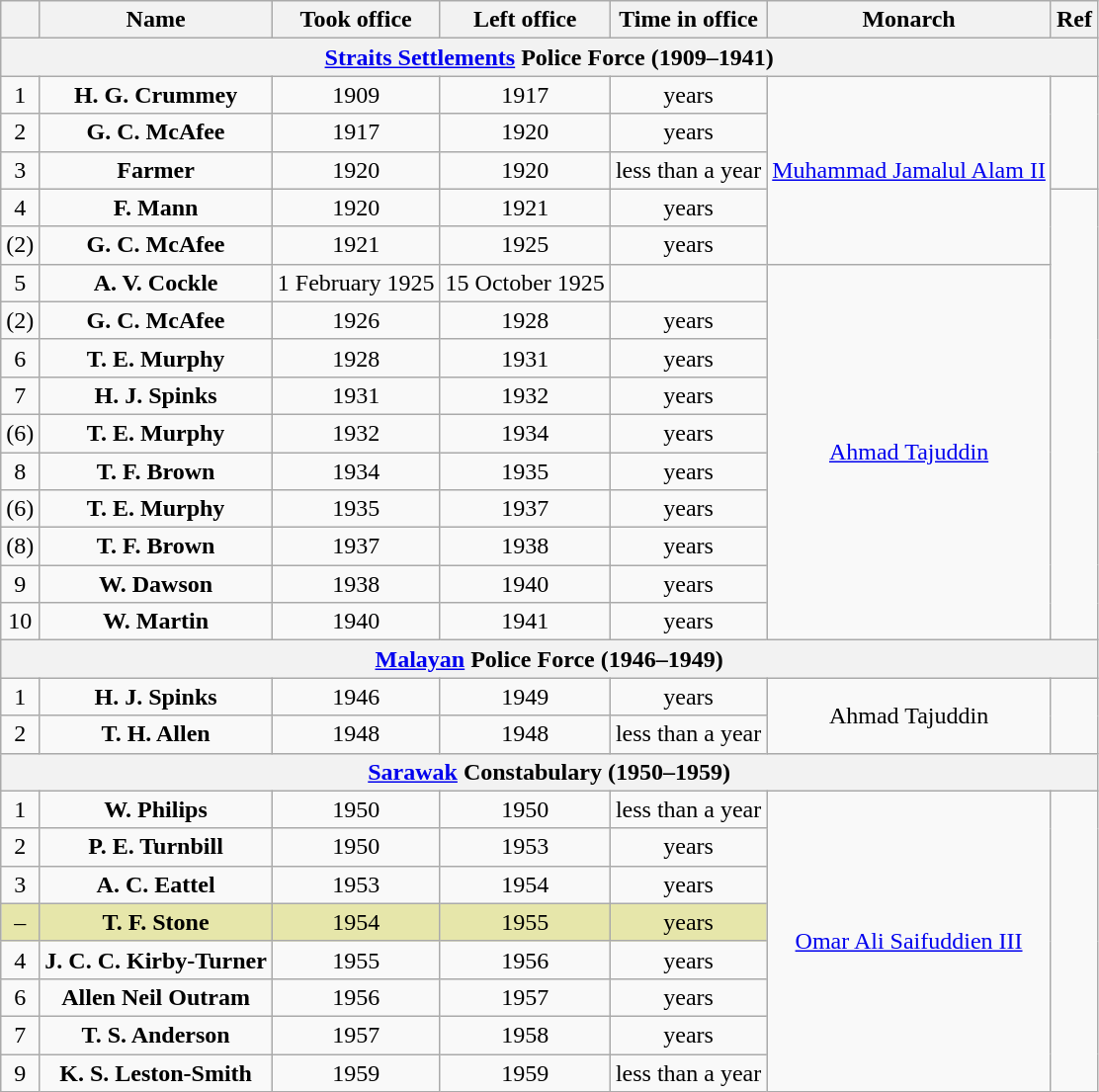<table class="wikitable sortable" style="text-align:center;">
<tr>
<th></th>
<th>Name</th>
<th>Took office</th>
<th>Left office</th>
<th>Time in office</th>
<th>Monarch</th>
<th>Ref</th>
</tr>
<tr>
<th colspan="7"><a href='#'>Straits Settlements</a> Police Force (1909–1941)</th>
</tr>
<tr>
<td>1</td>
<td><strong>H. G. Crummey</strong></td>
<td>1909</td>
<td>1917</td>
<td> years</td>
<td rowspan="5"><a href='#'>Muhammad Jamalul Alam II</a></td>
<td rowspan="3"></td>
</tr>
<tr>
<td>2</td>
<td><strong>G. C. McAfee</strong></td>
<td>1917</td>
<td>1920</td>
<td> years</td>
</tr>
<tr>
<td>3</td>
<td><strong>Farmer</strong></td>
<td>1920</td>
<td>1920</td>
<td>less than a year</td>
</tr>
<tr>
<td>4</td>
<td><strong>F. Mann</strong></td>
<td>1920</td>
<td>1921</td>
<td> years</td>
<td rowspan="12"></td>
</tr>
<tr>
<td>(2)</td>
<td><strong>G. C. McAfee</strong></td>
<td>1921</td>
<td>1925</td>
<td> years</td>
</tr>
<tr>
<td>5</td>
<td><strong>A. V. Cockle</strong></td>
<td>1 February 1925</td>
<td>15 October 1925</td>
<td></td>
<td rowspan="10"><a href='#'>Ahmad Tajuddin</a></td>
</tr>
<tr>
<td>(2)</td>
<td><strong>G. C. McAfee</strong></td>
<td>1926</td>
<td>1928</td>
<td> years</td>
</tr>
<tr>
<td>6</td>
<td><strong>T. E. Murphy</strong></td>
<td>1928</td>
<td>1931</td>
<td> years</td>
</tr>
<tr>
<td>7</td>
<td><strong>H. J. Spinks</strong></td>
<td>1931</td>
<td>1932</td>
<td> years</td>
</tr>
<tr>
<td>(6)</td>
<td><strong>T. E. Murphy</strong></td>
<td>1932</td>
<td>1934</td>
<td> years</td>
</tr>
<tr>
<td>8</td>
<td><strong>T. F. Brown</strong></td>
<td>1934</td>
<td>1935</td>
<td> years</td>
</tr>
<tr>
<td>(6)</td>
<td><strong>T. E. Murphy</strong></td>
<td>1935</td>
<td>1937</td>
<td> years</td>
</tr>
<tr>
<td>(8)</td>
<td><strong>T. F. Brown</strong></td>
<td>1937</td>
<td>1938</td>
<td> years</td>
</tr>
<tr>
<td>9</td>
<td><strong>W. Dawson</strong></td>
<td>1938</td>
<td>1940</td>
<td> years</td>
</tr>
<tr>
<td>10</td>
<td><strong>W. Martin</strong></td>
<td>1940</td>
<td>1941</td>
<td> years</td>
</tr>
<tr>
<th colspan="7"><a href='#'>Malayan</a> Police Force (1946–1949)</th>
</tr>
<tr>
<td>1</td>
<td><strong>H. J. Spinks</strong></td>
<td>1946</td>
<td>1949</td>
<td> years</td>
<td rowspan="2">Ahmad Tajuddin</td>
<td rowspan="2"></td>
</tr>
<tr>
<td>2</td>
<td><strong>T. H. Allen</strong></td>
<td>1948</td>
<td>1948</td>
<td>less than a year</td>
</tr>
<tr>
<th colspan="7"><strong><a href='#'>Sarawak</a> Constabulary (1950–1959)</strong></th>
</tr>
<tr>
<td>1</td>
<td><strong>W. Philips</strong></td>
<td>1950</td>
<td>1950</td>
<td>less than a year</td>
<td rowspan="8"><a href='#'>Omar Ali Saifuddien III</a></td>
<td rowspan="8"></td>
</tr>
<tr>
<td>2</td>
<td><strong>P. E. Turnbill</strong></td>
<td>1950</td>
<td>1953</td>
<td> years</td>
</tr>
<tr>
<td>3</td>
<td><strong>A. C. Eattel</strong></td>
<td>1953</td>
<td>1954</td>
<td> years</td>
</tr>
<tr style="background:#e6e6aa;">
<td>–</td>
<td><strong>T. F. Stone</strong></td>
<td>1954</td>
<td>1955</td>
<td> years</td>
</tr>
<tr>
<td>4</td>
<td><strong>J. C. C. Kirby-Turner</strong></td>
<td>1955</td>
<td>1956</td>
<td> years</td>
</tr>
<tr>
<td>6</td>
<td><strong>Allen Neil Outram</strong></td>
<td>1956</td>
<td>1957</td>
<td> years</td>
</tr>
<tr>
<td>7</td>
<td><strong>T. S. Anderson</strong></td>
<td>1957</td>
<td>1958</td>
<td> years</td>
</tr>
<tr>
<td>9</td>
<td><strong>K. S. Leston-Smith</strong></td>
<td>1959</td>
<td>1959</td>
<td>less than a year</td>
</tr>
</table>
